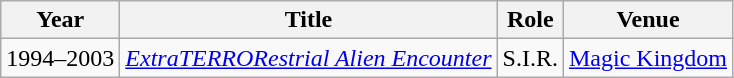<table class = "wikitable sortable">
<tr>
<th>Year</th>
<th>Title</th>
<th>Role</th>
<th>Venue</th>
</tr>
<tr>
<td>1994–2003</td>
<td><em><a href='#'>ExtraTERRORestrial Alien Encounter</a></em></td>
<td>S.I.R.</td>
<td><a href='#'>Magic Kingdom</a></td>
</tr>
</table>
